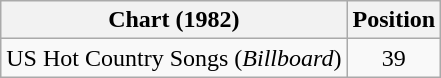<table class="wikitable">
<tr>
<th>Chart (1982)</th>
<th>Position</th>
</tr>
<tr>
<td>US Hot Country Songs (<em>Billboard</em>)</td>
<td align="center">39</td>
</tr>
</table>
